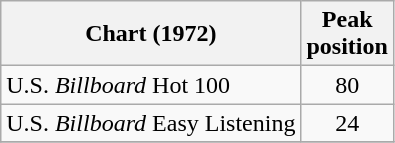<table class="wikitable sortable">
<tr>
<th align="left">Chart (1972)</th>
<th align="left">Peak<br>position</th>
</tr>
<tr>
<td align="left">U.S. <em>Billboard</em> Hot 100</td>
<td style="text-align:center;">80</td>
</tr>
<tr>
<td align="left">U.S. <em>Billboard</em> Easy Listening</td>
<td style="text-align:center;">24</td>
</tr>
<tr>
</tr>
</table>
